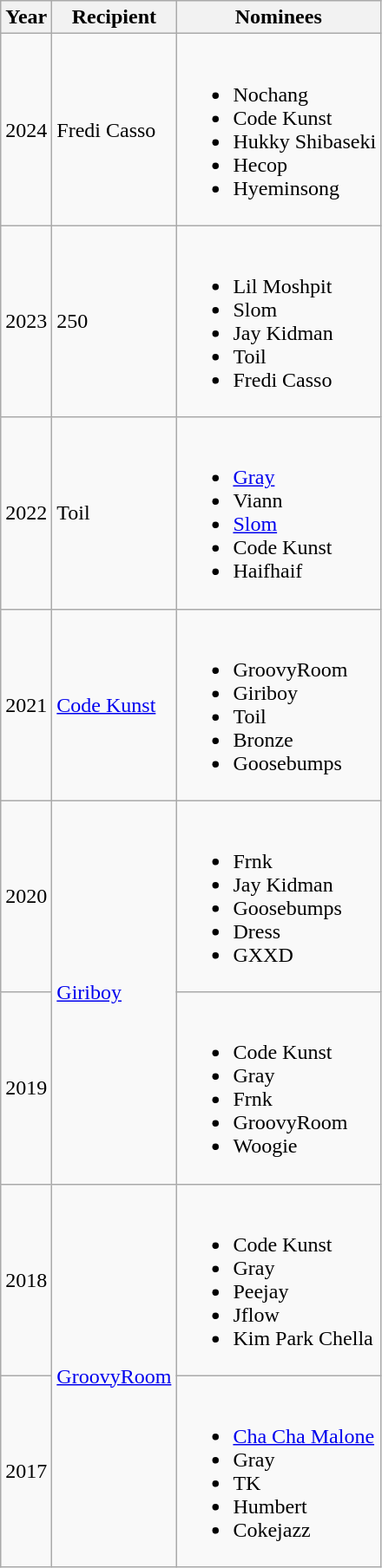<table class="wikitable">
<tr>
<th>Year</th>
<th>Recipient</th>
<th>Nominees</th>
</tr>
<tr>
<td>2024</td>
<td>Fredi Casso</td>
<td><br><ul><li>Nochang</li><li>Code Kunst</li><li>Hukky Shibaseki</li><li>Hecop</li><li>Hyeminsong</li></ul></td>
</tr>
<tr>
<td>2023</td>
<td>250</td>
<td><br><ul><li>Lil Moshpit</li><li>Slom</li><li>Jay Kidman</li><li>Toil</li><li>Fredi Casso</li></ul></td>
</tr>
<tr>
<td>2022</td>
<td>Toil</td>
<td><br><ul><li><a href='#'>Gray</a></li><li>Viann</li><li><a href='#'>Slom</a></li><li>Code Kunst</li><li>Haifhaif</li></ul></td>
</tr>
<tr>
<td>2021</td>
<td><a href='#'>Code Kunst</a></td>
<td><br><ul><li>GroovyRoom</li><li>Giriboy</li><li>Toil</li><li>Bronze</li><li>Goosebumps</li></ul></td>
</tr>
<tr>
<td>2020</td>
<td rowspan="2"><a href='#'>Giriboy</a></td>
<td><br><ul><li>Frnk</li><li>Jay Kidman</li><li>Goosebumps</li><li>Dress</li><li>GXXD</li></ul></td>
</tr>
<tr>
<td>2019</td>
<td><br><ul><li>Code Kunst</li><li>Gray</li><li>Frnk</li><li>GroovyRoom</li><li>Woogie</li></ul></td>
</tr>
<tr>
<td>2018</td>
<td rowspan="2"><a href='#'>GroovyRoom</a></td>
<td><br><ul><li>Code Kunst</li><li>Gray</li><li>Peejay</li><li>Jflow</li><li>Kim Park Chella</li></ul></td>
</tr>
<tr>
<td>2017</td>
<td><br><ul><li><a href='#'>Cha Cha Malone</a></li><li>Gray</li><li>TK</li><li>Humbert</li><li>Cokejazz</li></ul></td>
</tr>
</table>
